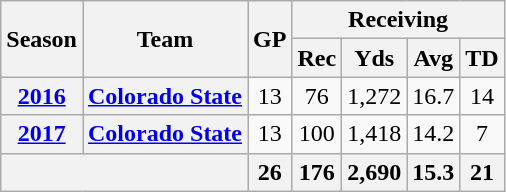<table class="wikitable" style="text-align:center;">
<tr>
<th rowspan="2">Season</th>
<th rowspan="2">Team</th>
<th rowspan="2">GP</th>
<th colspan="4">Receiving</th>
</tr>
<tr>
<th>Rec</th>
<th>Yds</th>
<th>Avg</th>
<th>TD</th>
</tr>
<tr>
<th><a href='#'>2016</a></th>
<th><a href='#'>Colorado State</a></th>
<td>13</td>
<td>76</td>
<td>1,272</td>
<td>16.7</td>
<td>14</td>
</tr>
<tr>
<th><a href='#'>2017</a></th>
<th><a href='#'>Colorado State</a></th>
<td>13</td>
<td>100</td>
<td>1,418</td>
<td>14.2</td>
<td>7</td>
</tr>
<tr>
<th colspan="2"></th>
<th>26</th>
<th>176</th>
<th>2,690</th>
<th>15.3</th>
<th>21</th>
</tr>
</table>
